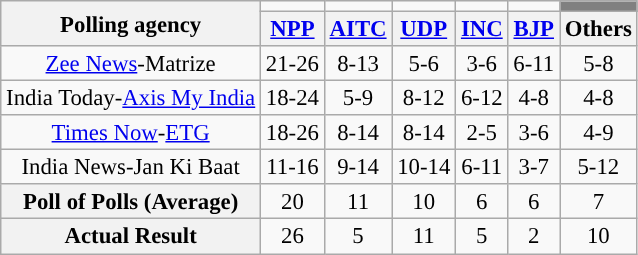<table class="wikitable" style="text-align:center;font-size:95%;line-height:16px;">
<tr>
<th rowspan="2" class="wikitable">Polling agency</th>
<td></td>
<td></td>
<td></td>
<td></td>
<td></td>
<td style="background:gray;"></td>
</tr>
<tr>
<th class="wikitable"><a href='#'>NPP</a></th>
<th class="wikitable"><a href='#'>AITC</a></th>
<th class="wikitable"><a href='#'>UDP</a></th>
<th class="wikitable"><a href='#'>INC</a></th>
<th class="wikitable"><a href='#'>BJP</a></th>
<th class="wikitable">Others</th>
</tr>
<tr>
<td><a href='#'>Zee News</a>-Matrize</td>
<td>21-26</td>
<td>8-13</td>
<td>5-6</td>
<td>3-6</td>
<td>6-11</td>
<td>5-8</td>
</tr>
<tr>
<td>India Today-<a href='#'>Axis My India</a></td>
<td>18-24</td>
<td>5-9</td>
<td>8-12</td>
<td>6-12</td>
<td>4-8</td>
<td>4-8</td>
</tr>
<tr>
<td><a href='#'>Times Now</a>-<a href='#'>ETG</a></td>
<td>18-26</td>
<td>8-14</td>
<td>8-14</td>
<td>2-5</td>
<td>3-6</td>
<td>4-9</td>
</tr>
<tr>
<td>India News-Jan Ki Baat</td>
<td>11-16</td>
<td>9-14</td>
<td>10-14</td>
<td>6-11</td>
<td>3-7</td>
<td>5-12</td>
</tr>
<tr>
<th>Poll of Polls (Average)</th>
<td>20</td>
<td>11</td>
<td>10</td>
<td>6</td>
<td>6</td>
<td>7</td>
</tr>
<tr>
<th>Actual Result</th>
<td>26</td>
<td>5</td>
<td>11</td>
<td>5</td>
<td>2</td>
<td>10</td>
</tr>
</table>
